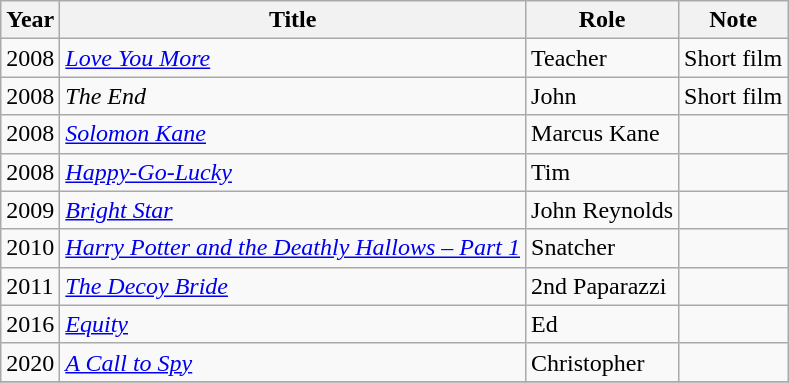<table class="wikitable plainrowheaders sortable">
<tr>
<th>Year</th>
<th>Title</th>
<th>Role</th>
<th>Note</th>
</tr>
<tr>
<td>2008</td>
<td><em><a href='#'>Love You More</a></em></td>
<td>Teacher</td>
<td>Short film</td>
</tr>
<tr>
<td>2008</td>
<td><em>The End</em></td>
<td>John</td>
<td>Short film</td>
</tr>
<tr>
<td>2008</td>
<td><em><a href='#'>Solomon Kane</a></em></td>
<td>Marcus Kane</td>
<td></td>
</tr>
<tr>
<td>2008</td>
<td><em><a href='#'>Happy-Go-Lucky</a></em></td>
<td>Tim</td>
<td></td>
</tr>
<tr>
<td>2009</td>
<td><em><a href='#'>Bright Star</a></em></td>
<td>John Reynolds</td>
<td></td>
</tr>
<tr>
<td>2010</td>
<td><em><a href='#'>Harry Potter and the Deathly Hallows – Part 1</a></em></td>
<td>Snatcher</td>
<td></td>
</tr>
<tr>
<td>2011</td>
<td><em><a href='#'>The Decoy Bride</a></em></td>
<td>2nd Paparazzi</td>
<td></td>
</tr>
<tr>
<td>2016</td>
<td><em><a href='#'>Equity</a></em></td>
<td>Ed</td>
<td></td>
</tr>
<tr>
<td>2020</td>
<td><em><a href='#'>A Call to Spy</a></em></td>
<td>Christopher</td>
<td></td>
</tr>
<tr>
</tr>
</table>
